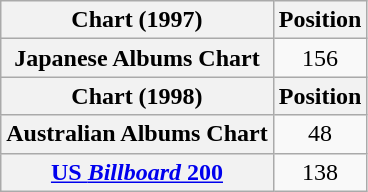<table class="wikitable plainrowheaders" style="text-align:center;">
<tr>
<th scope="col">Chart (1997)</th>
<th scope="col">Position</th>
</tr>
<tr>
<th scope="row">Japanese Albums Chart</th>
<td>156</td>
</tr>
<tr>
<th>Chart (1998)</th>
<th>Position</th>
</tr>
<tr>
<th scope="row">Australian Albums Chart</th>
<td>48</td>
</tr>
<tr>
<th scope="row"><a href='#'>US <em>Billboard</em> 200</a></th>
<td>138</td>
</tr>
</table>
